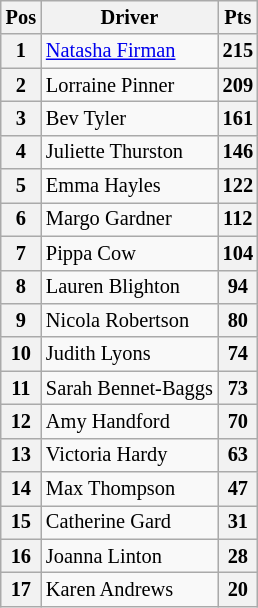<table class="wikitable" style="font-size: 85%">
<tr style="background:#f9f9f9">
<th>Pos</th>
<th>Driver</th>
<th>Pts</th>
</tr>
<tr>
<th>1</th>
<td><a href='#'>Natasha Firman</a></td>
<th>215</th>
</tr>
<tr>
<th>2</th>
<td>Lorraine Pinner</td>
<th>209</th>
</tr>
<tr>
<th>3</th>
<td>Bev Tyler</td>
<th>161</th>
</tr>
<tr>
<th>4</th>
<td>Juliette Thurston</td>
<th>146</th>
</tr>
<tr>
<th>5</th>
<td>Emma Hayles</td>
<th>122</th>
</tr>
<tr>
<th>6</th>
<td>Margo Gardner</td>
<th>112</th>
</tr>
<tr>
<th>7</th>
<td>Pippa Cow</td>
<th>104</th>
</tr>
<tr>
<th>8</th>
<td>Lauren Blighton</td>
<th>94</th>
</tr>
<tr>
<th>9</th>
<td>Nicola Robertson</td>
<th>80</th>
</tr>
<tr>
<th>10</th>
<td>Judith Lyons</td>
<th>74</th>
</tr>
<tr>
<th>11</th>
<td>Sarah Bennet-Baggs</td>
<th>73</th>
</tr>
<tr>
<th>12</th>
<td>Amy Handford</td>
<th>70</th>
</tr>
<tr>
<th>13</th>
<td>Victoria Hardy</td>
<th>63</th>
</tr>
<tr>
<th>14</th>
<td>Max Thompson</td>
<th>47</th>
</tr>
<tr>
<th>15</th>
<td>Catherine Gard</td>
<th>31</th>
</tr>
<tr>
<th>16</th>
<td>Joanna Linton</td>
<th>28</th>
</tr>
<tr>
<th>17</th>
<td>Karen Andrews</td>
<th>20</th>
</tr>
</table>
